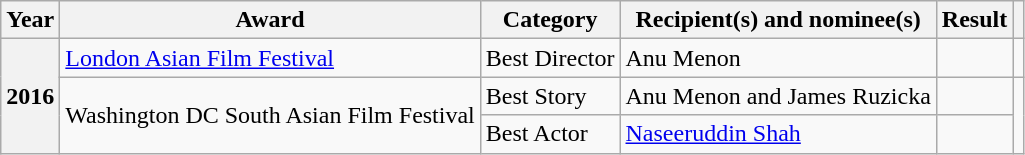<table class="wikitable plainrowheaders sortable">
<tr>
<th scope="col">Year</th>
<th scope="col">Award</th>
<th scope="col">Category</th>
<th scope="col">Recipient(s) and nominee(s)</th>
<th scope="col">Result</th>
<th scope="col" class="unsortable"></th>
</tr>
<tr>
<th scope="row" rowspan="3">2016</th>
<td><a href='#'>London Asian Film Festival</a></td>
<td>Best Director</td>
<td>Anu Menon</td>
<td></td>
<td style="text-align:center;"></td>
</tr>
<tr>
<td rowspan="2">Washington DC South Asian Film Festival</td>
<td>Best Story</td>
<td>Anu Menon and James Ruzicka</td>
<td></td>
<td style="text-align:center;" rowspan="2"></td>
</tr>
<tr>
<td>Best Actor</td>
<td><a href='#'>Naseeruddin Shah</a></td>
<td></td>
</tr>
</table>
